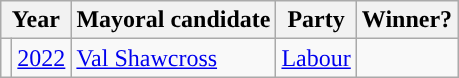<table class="wikitable">
<tr>
<th colspan="2">Year</th>
<th>Mayoral candidate</th>
<th>Party</th>
<th>Winner?</th>
</tr>
<tr>
<td style="background-color: "></td>
<td><a href='#'>2022</a></td>
<td><a href='#'>Val Shawcross</a></td>
<td><a href='#'>Labour</a></td>
<td></td>
</tr>
</table>
